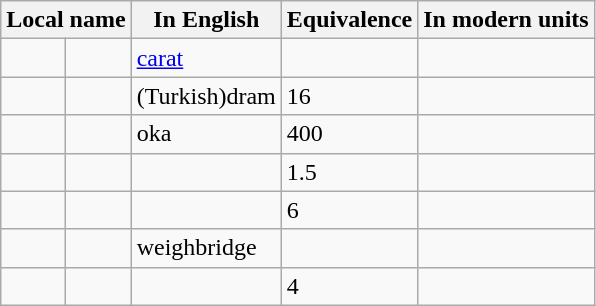<table class="wikitable">
<tr>
<th colspan="2">Local name</th>
<th>In English</th>
<th>Equivalence</th>
<th>In modern units</th>
</tr>
<tr>
<td></td>
<td align=right></td>
<td><a href='#'>carat</a></td>
<td></td>
<td></td>
</tr>
<tr>
<td></td>
<td align=right></td>
<td>(Turkish)dram</td>
<td>16 </td>
<td></td>
</tr>
<tr>
<td></td>
<td align=right></td>
<td>oka</td>
<td>400 </td>
<td></td>
</tr>
<tr>
<td></td>
<td align=right></td>
<td></td>
<td>1.5 </td>
<td></td>
</tr>
<tr>
<td></td>
<td align=right></td>
<td></td>
<td>6 </td>
<td></td>
</tr>
<tr>
<td></td>
<td align=right></td>
<td>weighbridge</td>
<td></td>
<td></td>
</tr>
<tr>
<td></td>
<td align=right></td>
<td></td>
<td>4 </td>
<td></td>
</tr>
</table>
